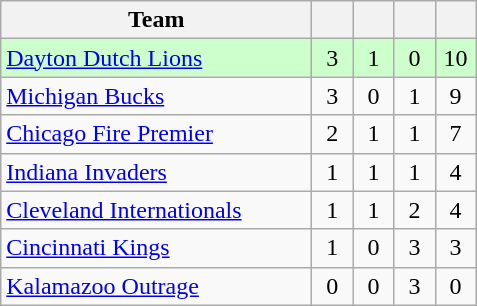<table class="wikitable" style="text-align: center">
<tr>
<th style="width:200px;">Team</th>
<th style="width:20px;"></th>
<th style="width:20px;"></th>
<th style="width:20px;"></th>
<th style="width:20px;"></th>
</tr>
<tr style="background:#cfc;">
<td align="left"><a href='#'>Dayton Dutch Lions</a></td>
<td>3</td>
<td>1</td>
<td>0</td>
<td>10</td>
</tr>
<tr>
<td align="left"><a href='#'>Michigan Bucks</a></td>
<td>3</td>
<td>0</td>
<td>1</td>
<td>9</td>
</tr>
<tr>
<td align="left"><a href='#'>Chicago Fire Premier</a></td>
<td>2</td>
<td>1</td>
<td>1</td>
<td>7</td>
</tr>
<tr>
<td align="left"><a href='#'>Indiana Invaders</a></td>
<td>1</td>
<td>1</td>
<td>1</td>
<td>4</td>
</tr>
<tr>
<td align="left"><a href='#'>Cleveland Internationals</a></td>
<td>1</td>
<td>1</td>
<td>2</td>
<td>4</td>
</tr>
<tr>
<td align="left"><a href='#'>Cincinnati Kings</a></td>
<td>1</td>
<td>0</td>
<td>3</td>
<td>3</td>
</tr>
<tr>
<td align="left"><a href='#'>Kalamazoo Outrage</a></td>
<td>0</td>
<td>0</td>
<td>3</td>
<td>0</td>
</tr>
</table>
